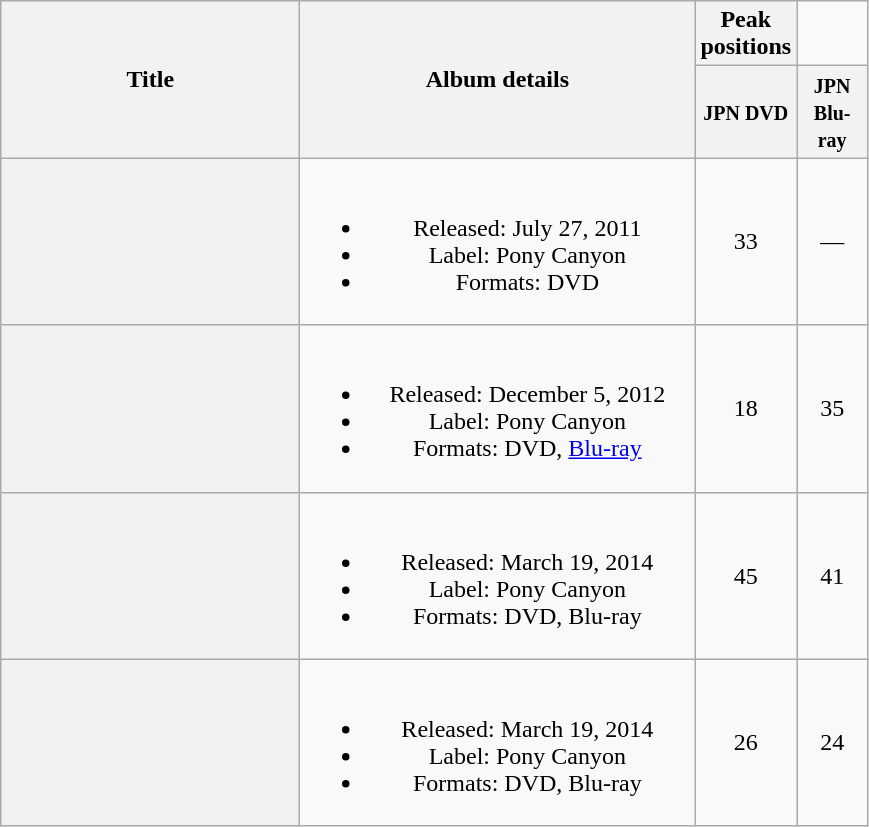<table class="wikitable plainrowheaders" style="text-align:center;">
<tr>
<th style="width:12em;" rowspan="2">Title</th>
<th style="width:16em;" rowspan="2">Album details</th>
<th colspan="1">Peak positions</th>
</tr>
<tr>
<th style="width:2.5em;"><small>JPN DVD</small><br></th>
<th style="width:2.5em;"><small>JPN Blu-ray</small><br></th>
</tr>
<tr>
<th scope="row"></th>
<td><br><ul><li>Released: July 27, 2011</li><li>Label: Pony Canyon</li><li>Formats: DVD</li></ul></td>
<td>33</td>
<td>—</td>
</tr>
<tr>
<th scope="row"></th>
<td><br><ul><li>Released: December 5, 2012</li><li>Label: Pony Canyon</li><li>Formats: DVD, <a href='#'>Blu-ray</a></li></ul></td>
<td>18</td>
<td>35</td>
</tr>
<tr>
<th scope="row"></th>
<td><br><ul><li>Released: March 19, 2014</li><li>Label: Pony Canyon</li><li>Formats: DVD, Blu-ray</li></ul></td>
<td>45</td>
<td>41</td>
</tr>
<tr>
<th scope="row"></th>
<td><br><ul><li>Released: March 19, 2014</li><li>Label: Pony Canyon</li><li>Formats: DVD, Blu-ray</li></ul></td>
<td>26</td>
<td>24</td>
</tr>
</table>
